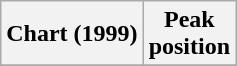<table class="wikitable plainrowheaders">
<tr>
<th scope="col">Chart (1999)</th>
<th scope="col">Peak<br>position</th>
</tr>
<tr>
</tr>
</table>
